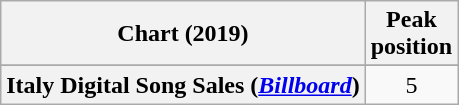<table class="wikitable unsortable plainrowheaders" style="text-align:center">
<tr>
<th scope="col">Chart (2019)</th>
<th scope="col">Peak<br> position</th>
</tr>
<tr>
</tr>
<tr>
<th scope="row">Italy Digital Song Sales (<em><a href='#'>Billboard</a></em>)</th>
<td>5</td>
</tr>
</table>
